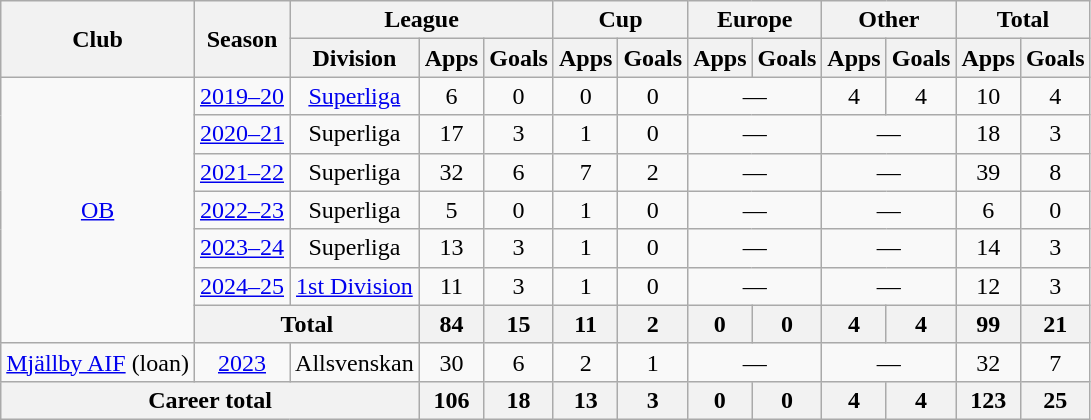<table class="wikitable" style="text-align:center">
<tr>
<th rowspan="2">Club</th>
<th rowspan="2">Season</th>
<th colspan="3">League</th>
<th colspan="2">Cup</th>
<th colspan="2">Europe</th>
<th colspan="2">Other</th>
<th colspan="2">Total</th>
</tr>
<tr>
<th>Division</th>
<th>Apps</th>
<th>Goals</th>
<th>Apps</th>
<th>Goals</th>
<th>Apps</th>
<th>Goals</th>
<th>Apps</th>
<th>Goals</th>
<th>Apps</th>
<th>Goals</th>
</tr>
<tr>
<td rowspan="7"><a href='#'>OB</a></td>
<td><a href='#'>2019–20</a></td>
<td><a href='#'>Superliga</a></td>
<td>6</td>
<td>0</td>
<td>0</td>
<td>0</td>
<td colspan="2">—</td>
<td>4</td>
<td>4</td>
<td>10</td>
<td>4</td>
</tr>
<tr>
<td><a href='#'>2020–21</a></td>
<td>Superliga</td>
<td>17</td>
<td>3</td>
<td>1</td>
<td>0</td>
<td colspan="2">—</td>
<td colspan="2">—</td>
<td>18</td>
<td>3</td>
</tr>
<tr>
<td><a href='#'>2021–22</a></td>
<td>Superliga</td>
<td>32</td>
<td>6</td>
<td>7</td>
<td>2</td>
<td colspan="2">—</td>
<td colspan="2">—</td>
<td>39</td>
<td>8</td>
</tr>
<tr>
<td><a href='#'>2022–23</a></td>
<td>Superliga</td>
<td>5</td>
<td>0</td>
<td>1</td>
<td>0</td>
<td colspan="2">—</td>
<td colspan="2">—</td>
<td>6</td>
<td>0</td>
</tr>
<tr>
<td><a href='#'>2023–24</a></td>
<td>Superliga</td>
<td>13</td>
<td>3</td>
<td>1</td>
<td>0</td>
<td colspan="2">—</td>
<td colspan="2">—</td>
<td>14</td>
<td>3</td>
</tr>
<tr>
<td><a href='#'>2024–25</a></td>
<td><a href='#'>1st Division</a></td>
<td>11</td>
<td>3</td>
<td>1</td>
<td>0</td>
<td colspan="2">—</td>
<td colspan="2">—</td>
<td>12</td>
<td>3</td>
</tr>
<tr>
<th colspan="2">Total</th>
<th>84</th>
<th>15</th>
<th>11</th>
<th>2</th>
<th>0</th>
<th>0</th>
<th>4</th>
<th>4</th>
<th>99</th>
<th>21</th>
</tr>
<tr>
<td><a href='#'>Mjällby AIF</a> (loan)</td>
<td><a href='#'>2023</a></td>
<td>Allsvenskan</td>
<td>30</td>
<td>6</td>
<td>2</td>
<td>1</td>
<td colspan="2">—</td>
<td colspan="2">—</td>
<td>32</td>
<td>7</td>
</tr>
<tr>
<th colspan=3>Career total</th>
<th>106</th>
<th>18</th>
<th>13</th>
<th>3</th>
<th>0</th>
<th>0</th>
<th>4</th>
<th>4</th>
<th>123</th>
<th>25</th>
</tr>
</table>
